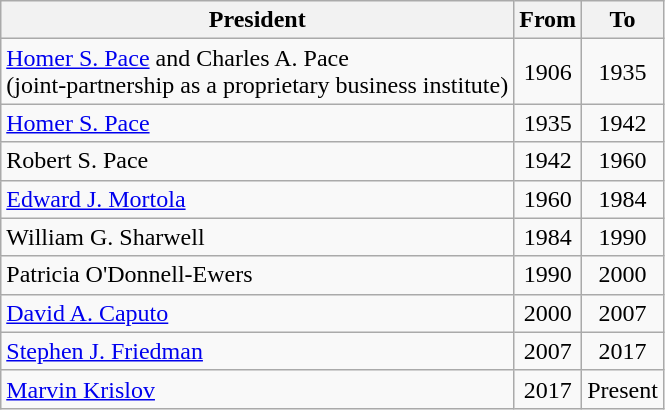<table class="wikitable">
<tr>
<th>President</th>
<th>From</th>
<th>To</th>
</tr>
<tr>
<td><a href='#'>Homer S. Pace</a> and Charles A. Pace<br>(joint-partnership as a proprietary business institute)</td>
<td style="text-align:center;">1906</td>
<td style="text-align:center;">1935</td>
</tr>
<tr>
<td><a href='#'>Homer S. Pace</a></td>
<td style="text-align:center;">1935</td>
<td style="text-align:center;">1942</td>
</tr>
<tr>
<td>Robert S. Pace</td>
<td style="text-align:center;">1942</td>
<td style="text-align:center;">1960</td>
</tr>
<tr>
<td><a href='#'>Edward J. Mortola</a></td>
<td style="text-align:center;">1960</td>
<td style="text-align:center;">1984</td>
</tr>
<tr>
<td>William G. Sharwell</td>
<td style="text-align:center;">1984</td>
<td style="text-align:center;">1990</td>
</tr>
<tr>
<td>Patricia O'Donnell-Ewers</td>
<td style="text-align:center;">1990</td>
<td style="text-align:center;">2000</td>
</tr>
<tr>
<td><a href='#'>David A. Caputo</a></td>
<td style="text-align:center;">2000</td>
<td style="text-align:center;">2007</td>
</tr>
<tr>
<td><a href='#'>Stephen J. Friedman</a></td>
<td style="text-align:center;">2007</td>
<td style="text-align:center;">2017</td>
</tr>
<tr>
<td><a href='#'>Marvin Krislov</a></td>
<td style="text-align:center;">2017</td>
<td style="text-align:center;">Present</td>
</tr>
</table>
